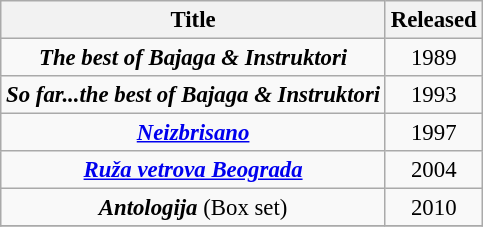<table class="wikitable" style="font-size:95%">
<tr>
<th>Title</th>
<th>Released</th>
</tr>
<tr>
<td style="text-align:center;"><strong><em>The best of Bajaga & Instruktori</em></strong></td>
<td style="text-align:center;">1989</td>
</tr>
<tr>
<td style="text-align:center;"><strong><em>So far...the best of Bajaga & Instruktori</em></strong></td>
<td style="text-align:center;">1993</td>
</tr>
<tr>
<td style="text-align:center;"><strong><em><a href='#'>Neizbrisano</a></em></strong></td>
<td style="text-align:center;">1997</td>
</tr>
<tr>
<td style="text-align:center;"><strong><em><a href='#'>Ruža vetrova Beograda</a></em></strong></td>
<td style="text-align:center;">2004</td>
</tr>
<tr>
<td style="text-align:center;"><strong><em>Antologija</em></strong> (Box set)</td>
<td style="text-align:center;">2010</td>
</tr>
<tr>
</tr>
</table>
